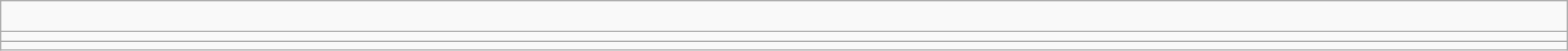<table class="wikitable" style="width:100%;">
<tr>
<td><br></td>
</tr>
<tr>
<td></td>
</tr>
<tr>
<td></td>
</tr>
</table>
